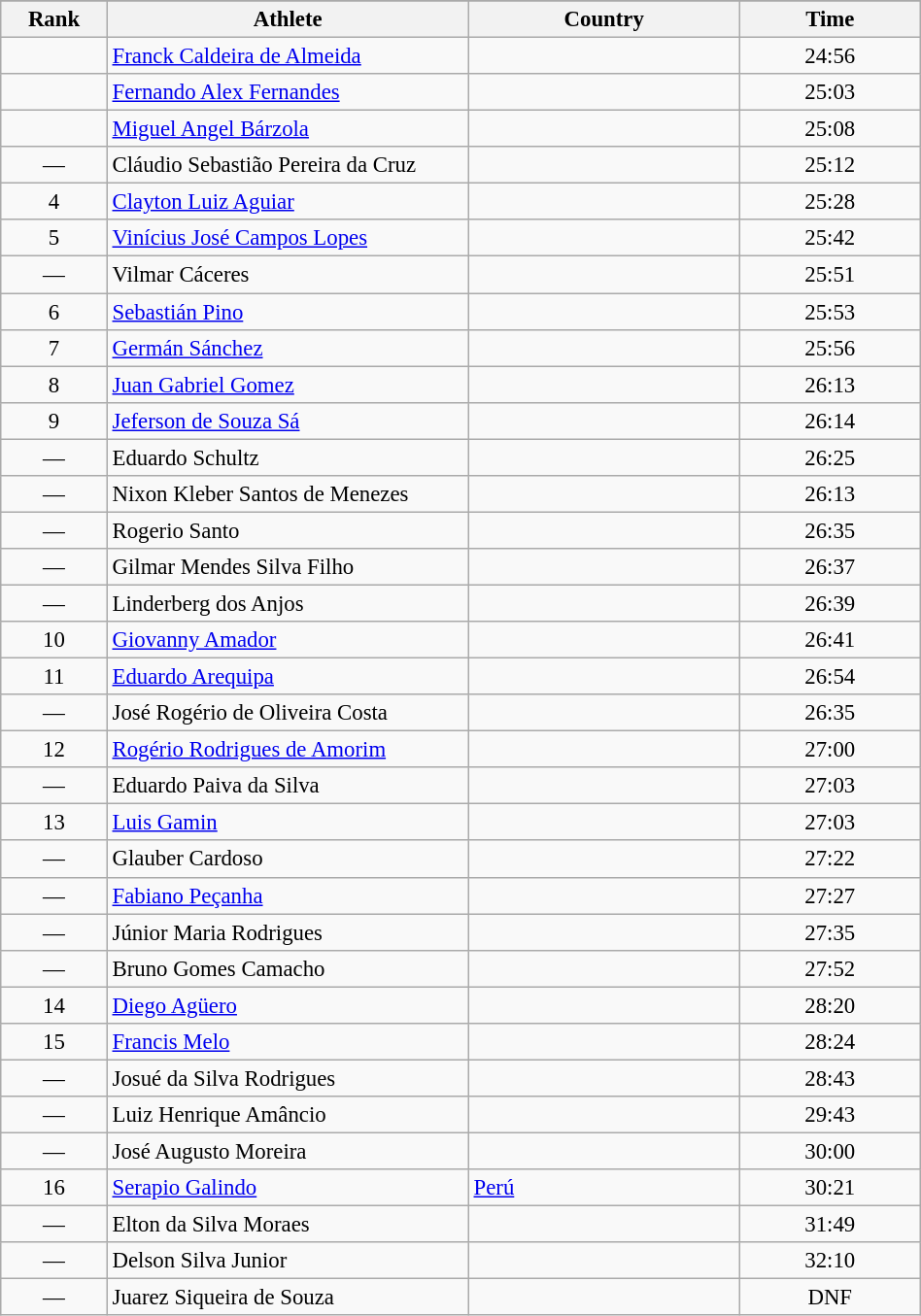<table class="wikitable sortable" style=" text-align:center; font-size:95%;" width="50%">
<tr>
</tr>
<tr>
<th width=5%>Rank</th>
<th width=20%>Athlete</th>
<th width=15%>Country</th>
<th width=10%>Time</th>
</tr>
<tr>
<td align=center></td>
<td align=left><a href='#'>Franck Caldeira de Almeida</a></td>
<td align=left></td>
<td>24:56</td>
</tr>
<tr>
<td align=center></td>
<td align=left><a href='#'>Fernando Alex Fernandes</a></td>
<td align=left></td>
<td>25:03</td>
</tr>
<tr>
<td align=center></td>
<td align=left><a href='#'>Miguel Angel Bárzola</a></td>
<td align=left></td>
<td>25:08</td>
</tr>
<tr>
<td align=center>—</td>
<td align=left>Cláudio Sebastião Pereira da Cruz</td>
<td align=left></td>
<td>25:12</td>
</tr>
<tr>
<td align=center>4</td>
<td align=left><a href='#'>Clayton Luiz Aguiar</a></td>
<td align=left></td>
<td>25:28</td>
</tr>
<tr>
<td align=center>5</td>
<td align=left><a href='#'>Vinícius José Campos Lopes</a></td>
<td align=left></td>
<td>25:42</td>
</tr>
<tr>
<td align=center>—</td>
<td align=left>Vilmar Cáceres</td>
<td align=left></td>
<td>25:51</td>
</tr>
<tr>
<td align=center>6</td>
<td align=left><a href='#'>Sebastián Pino</a></td>
<td align=left></td>
<td>25:53</td>
</tr>
<tr>
<td align=center>7</td>
<td align=left><a href='#'>Germán Sánchez</a></td>
<td align=left></td>
<td>25:56</td>
</tr>
<tr>
<td align=center>8</td>
<td align=left><a href='#'>Juan Gabriel Gomez</a></td>
<td align=left></td>
<td>26:13</td>
</tr>
<tr>
<td align=center>9</td>
<td align=left><a href='#'>Jeferson de Souza Sá</a></td>
<td align=left></td>
<td>26:14</td>
</tr>
<tr>
<td align=center>—</td>
<td align=left>Eduardo Schultz</td>
<td align=left></td>
<td>26:25</td>
</tr>
<tr>
<td align=center>—</td>
<td align=left>Nixon Kleber Santos de Menezes</td>
<td align=left></td>
<td>26:13</td>
</tr>
<tr>
<td align=center>—</td>
<td align=left>Rogerio Santo</td>
<td align=left></td>
<td>26:35</td>
</tr>
<tr>
<td align=center>—</td>
<td align=left>Gilmar Mendes Silva Filho</td>
<td align=left></td>
<td>26:37</td>
</tr>
<tr>
<td align=center>—</td>
<td align=left>Linderberg dos Anjos</td>
<td align=left></td>
<td>26:39</td>
</tr>
<tr>
<td align=center>10</td>
<td align=left><a href='#'>Giovanny Amador</a></td>
<td align=left></td>
<td>26:41</td>
</tr>
<tr>
<td align=center>11</td>
<td align=left><a href='#'>Eduardo Arequipa</a></td>
<td align=left></td>
<td>26:54</td>
</tr>
<tr>
<td align=center>—</td>
<td align=left>José Rogério de Oliveira Costa</td>
<td align=left></td>
<td>26:35</td>
</tr>
<tr>
<td align=center>12</td>
<td align=left><a href='#'>Rogério Rodrigues de Amorim</a></td>
<td align=left></td>
<td>27:00</td>
</tr>
<tr>
<td align=center>—</td>
<td align=left>Eduardo Paiva da Silva</td>
<td align=left></td>
<td>27:03</td>
</tr>
<tr>
<td align=center>13</td>
<td align=left><a href='#'>Luis Gamin</a></td>
<td align=left></td>
<td>27:03</td>
</tr>
<tr>
<td align=center>—</td>
<td align=left>Glauber Cardoso</td>
<td align=left></td>
<td>27:22</td>
</tr>
<tr>
<td align=center>—</td>
<td align=left><a href='#'>Fabiano Peçanha</a></td>
<td align=left></td>
<td>27:27</td>
</tr>
<tr>
<td align=center>—</td>
<td align=left>Júnior Maria Rodrigues</td>
<td align=left></td>
<td>27:35</td>
</tr>
<tr>
<td align=center>—</td>
<td align=left>Bruno Gomes Camacho</td>
<td align=left></td>
<td>27:52</td>
</tr>
<tr>
<td align=center>14</td>
<td align=left><a href='#'>Diego Agüero</a></td>
<td align=left></td>
<td>28:20</td>
</tr>
<tr>
<td align=center>15</td>
<td align=left><a href='#'>Francis Melo</a></td>
<td align=left></td>
<td>28:24</td>
</tr>
<tr>
<td align=center>—</td>
<td align=left>Josué da Silva Rodrigues</td>
<td align=left></td>
<td>28:43</td>
</tr>
<tr>
<td align=center>—</td>
<td align=left>Luiz Henrique Amâncio</td>
<td align=left></td>
<td>29:43</td>
</tr>
<tr>
<td align=center>—</td>
<td align=left>José Augusto Moreira</td>
<td align=left></td>
<td>30:00</td>
</tr>
<tr>
<td align=center>16</td>
<td align=left><a href='#'>Serapio Galindo</a></td>
<td align=left> <a href='#'>Perú</a></td>
<td>30:21</td>
</tr>
<tr>
<td align=center>—</td>
<td align=left>Elton da Silva Moraes</td>
<td align=left></td>
<td>31:49</td>
</tr>
<tr>
<td align=center>—</td>
<td align=left>Delson Silva Junior</td>
<td align=left></td>
<td>32:10</td>
</tr>
<tr>
<td align=center>—</td>
<td align=left>Juarez Siqueira de Souza</td>
<td align=left></td>
<td>DNF</td>
</tr>
</table>
